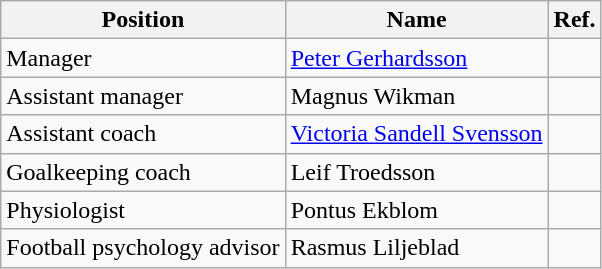<table class="wikitable">
<tr>
<th>Position</th>
<th>Name</th>
<th>Ref.</th>
</tr>
<tr>
<td>Manager</td>
<td> <a href='#'>Peter Gerhardsson</a></td>
<td></td>
</tr>
<tr>
<td>Assistant manager</td>
<td> Magnus Wikman</td>
<td></td>
</tr>
<tr>
<td>Assistant coach</td>
<td> <a href='#'>Victoria Sandell Svensson</a></td>
<td></td>
</tr>
<tr>
<td>Goalkeeping coach</td>
<td> Leif Troedsson</td>
<td></td>
</tr>
<tr>
<td>Physiologist</td>
<td> Pontus Ekblom</td>
<td></td>
</tr>
<tr>
<td>Football psychology advisor</td>
<td> Rasmus Liljeblad</td>
<td></td>
</tr>
</table>
